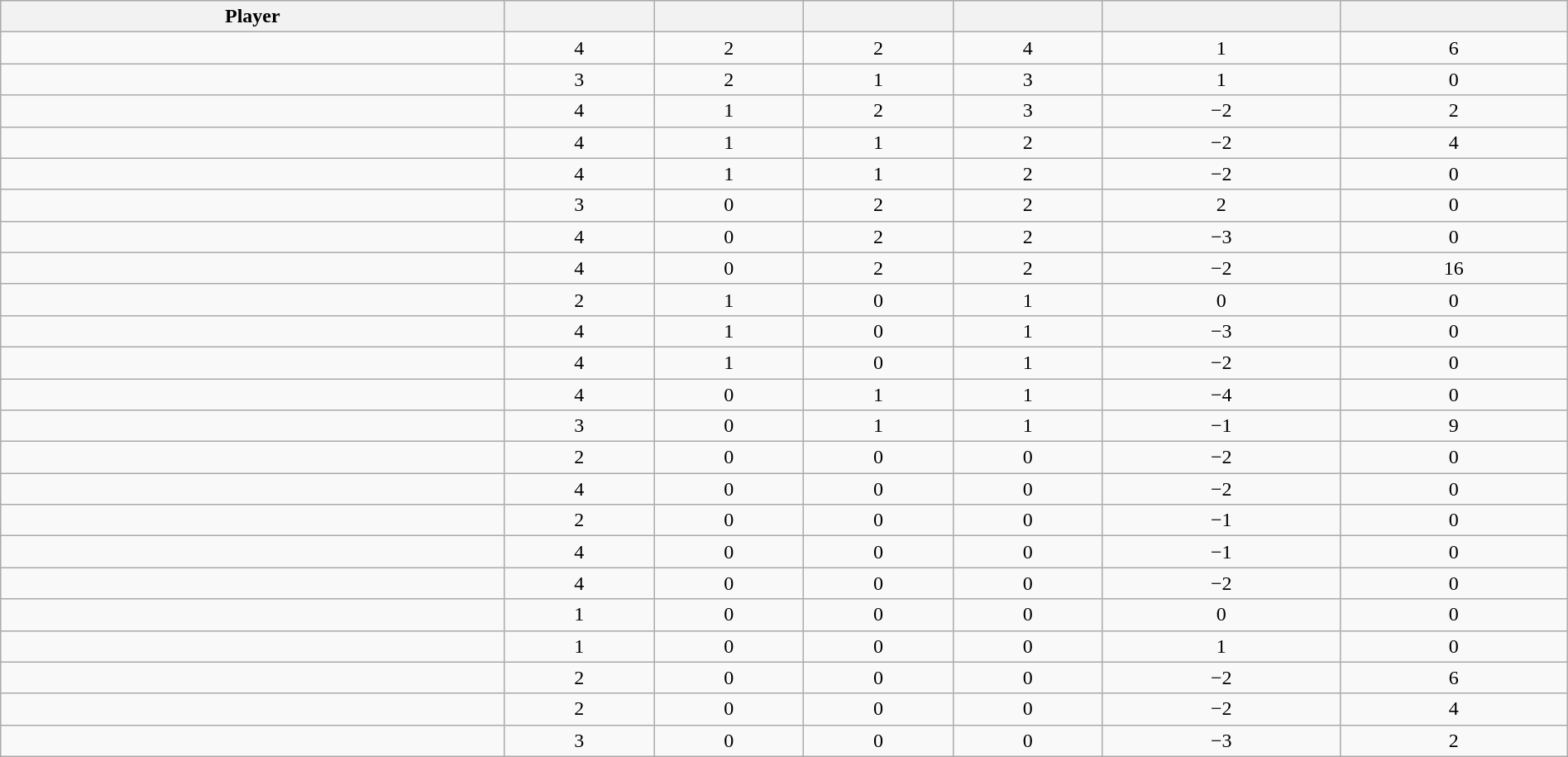<table class="wikitable sortable" style="width:100%; text-align:center;">
<tr align=center>
<th>Player</th>
<th></th>
<th></th>
<th></th>
<th></th>
<th data-sort-type="number"></th>
<th></th>
</tr>
<tr>
<td></td>
<td>4</td>
<td>2</td>
<td>2</td>
<td>4</td>
<td>1</td>
<td>6</td>
</tr>
<tr>
<td></td>
<td>3</td>
<td>2</td>
<td>1</td>
<td>3</td>
<td>1</td>
<td>0</td>
</tr>
<tr>
<td></td>
<td>4</td>
<td>1</td>
<td>2</td>
<td>3</td>
<td>−2</td>
<td>2</td>
</tr>
<tr>
<td></td>
<td>4</td>
<td>1</td>
<td>1</td>
<td>2</td>
<td>−2</td>
<td>4</td>
</tr>
<tr>
<td></td>
<td>4</td>
<td>1</td>
<td>1</td>
<td>2</td>
<td>−2</td>
<td>0</td>
</tr>
<tr>
<td></td>
<td>3</td>
<td>0</td>
<td>2</td>
<td>2</td>
<td>2</td>
<td>0</td>
</tr>
<tr>
<td></td>
<td>4</td>
<td>0</td>
<td>2</td>
<td>2</td>
<td>−3</td>
<td>0</td>
</tr>
<tr>
<td></td>
<td>4</td>
<td>0</td>
<td>2</td>
<td>2</td>
<td>−2</td>
<td>16</td>
</tr>
<tr>
<td></td>
<td>2</td>
<td>1</td>
<td>0</td>
<td>1</td>
<td>0</td>
<td>0</td>
</tr>
<tr>
<td></td>
<td>4</td>
<td>1</td>
<td>0</td>
<td>1</td>
<td>−3</td>
<td>0</td>
</tr>
<tr>
<td></td>
<td>4</td>
<td>1</td>
<td>0</td>
<td>1</td>
<td>−2</td>
<td>0</td>
</tr>
<tr>
<td></td>
<td>4</td>
<td>0</td>
<td>1</td>
<td>1</td>
<td>−4</td>
<td>0</td>
</tr>
<tr>
<td></td>
<td>3</td>
<td>0</td>
<td>1</td>
<td>1</td>
<td>−1</td>
<td>9</td>
</tr>
<tr>
<td></td>
<td>2</td>
<td>0</td>
<td>0</td>
<td>0</td>
<td>−2</td>
<td>0</td>
</tr>
<tr>
<td></td>
<td>4</td>
<td>0</td>
<td>0</td>
<td>0</td>
<td>−2</td>
<td>0</td>
</tr>
<tr>
<td></td>
<td>2</td>
<td>0</td>
<td>0</td>
<td>0</td>
<td>−1</td>
<td>0</td>
</tr>
<tr>
<td></td>
<td>4</td>
<td>0</td>
<td>0</td>
<td>0</td>
<td>−1</td>
<td>0</td>
</tr>
<tr>
<td></td>
<td>4</td>
<td>0</td>
<td>0</td>
<td>0</td>
<td>−2</td>
<td>0</td>
</tr>
<tr>
<td></td>
<td>1</td>
<td>0</td>
<td>0</td>
<td>0</td>
<td>0</td>
<td>0</td>
</tr>
<tr>
<td></td>
<td>1</td>
<td>0</td>
<td>0</td>
<td>0</td>
<td>1</td>
<td>0</td>
</tr>
<tr>
<td></td>
<td>2</td>
<td>0</td>
<td>0</td>
<td>0</td>
<td>−2</td>
<td>6</td>
</tr>
<tr>
<td></td>
<td>2</td>
<td>0</td>
<td>0</td>
<td>0</td>
<td>−2</td>
<td>4</td>
</tr>
<tr>
<td></td>
<td>3</td>
<td>0</td>
<td>0</td>
<td>0</td>
<td>−3</td>
<td>2</td>
</tr>
</table>
